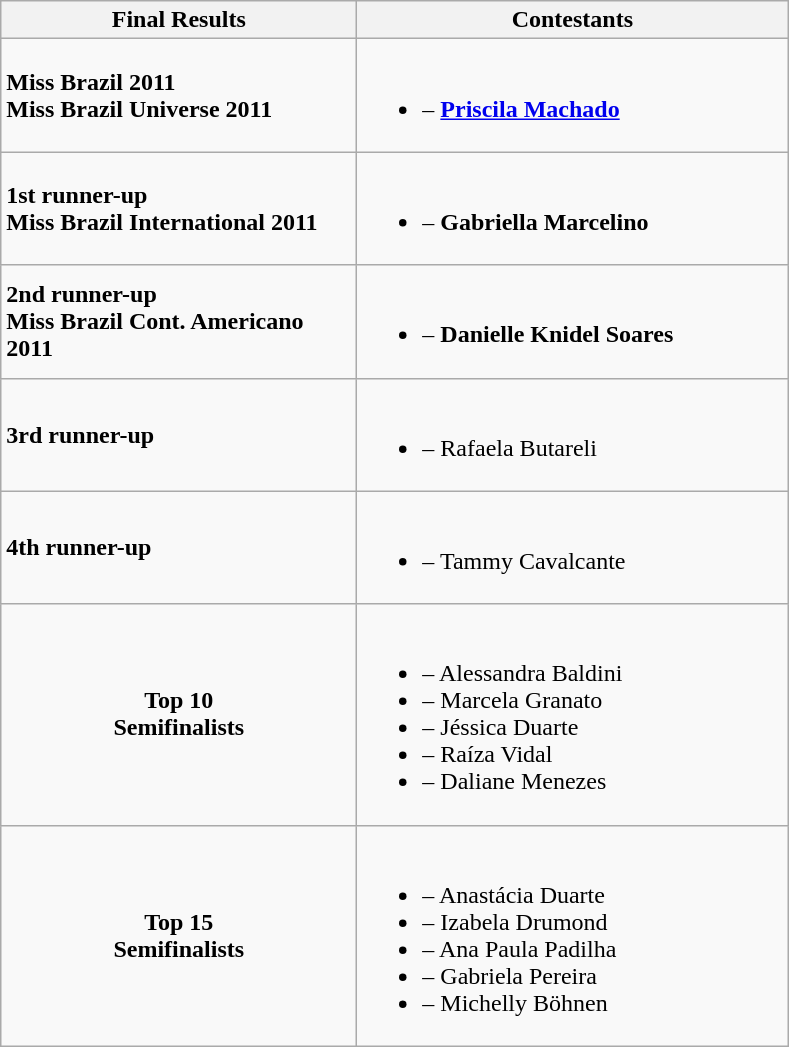<table class="wikitable">
<tr>
<th width="230">Final Results</th>
<th width="280">Contestants</th>
</tr>
<tr>
<td><strong>Miss Brazil 2011</strong><br><strong>Miss Brazil Universe 2011</strong></td>
<td><br><ul><li><strong></strong> – <strong><a href='#'>Priscila Machado</a></strong></li></ul></td>
</tr>
<tr>
<td><strong>1st runner-up</strong><br><strong>Miss Brazil International 2011</strong></td>
<td><br><ul><li><strong></strong> – <strong>Gabriella Marcelino</strong></li></ul></td>
</tr>
<tr>
<td><strong>2nd runner-up</strong><br><strong>Miss Brazil Cont. Americano 2011</strong></td>
<td><br><ul><li><strong></strong> – <strong>Danielle Knidel Soares</strong></li></ul></td>
</tr>
<tr>
<td><strong>3rd runner-up</strong></td>
<td><br><ul><li><strong></strong> – Rafaela Butareli</li></ul></td>
</tr>
<tr>
<td><strong>4th runner-up</strong></td>
<td><br><ul><li><strong></strong> – Tammy Cavalcante</li></ul></td>
</tr>
<tr>
<td align="center"><strong>Top 10</strong> <br><strong>Semifinalists</strong></td>
<td><br><ul><li><strong></strong> – Alessandra Baldini</li><li><strong></strong> – Marcela Granato</li><li><strong></strong> – Jéssica Duarte</li><li><strong></strong> – Raíza Vidal</li><li><strong></strong> – Daliane Menezes</li></ul></td>
</tr>
<tr>
<td align="center"><strong>Top 15</strong> <br><strong>Semifinalists</strong></td>
<td><br><ul><li><strong></strong> – Anastácia Duarte</li><li><strong></strong> – Izabela Drumond</li><li><strong></strong> – Ana Paula Padilha</li><li><strong></strong> – Gabriela Pereira</li><li><strong></strong> – Michelly Böhnen</li></ul></td>
</tr>
</table>
